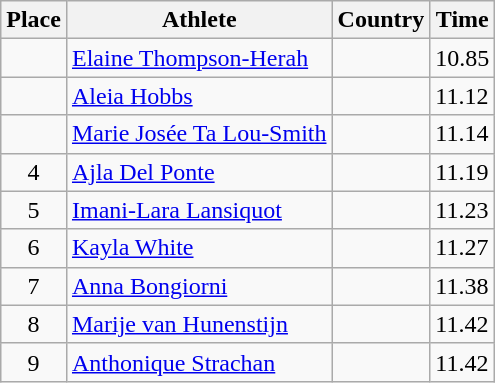<table class="wikitable mw-datatable sortable">
<tr>
<th>Place</th>
<th>Athlete</th>
<th>Country</th>
<th>Time</th>
</tr>
<tr>
<td align=center></td>
<td><a href='#'>Elaine Thompson-Herah</a></td>
<td></td>
<td>10.85 </td>
</tr>
<tr>
<td align=center></td>
<td><a href='#'>Aleia Hobbs</a></td>
<td></td>
<td>11.12</td>
</tr>
<tr>
<td align=center></td>
<td><a href='#'>Marie Josée Ta Lou-Smith</a></td>
<td></td>
<td>11.14</td>
</tr>
<tr>
<td align=center>4</td>
<td><a href='#'>Ajla Del Ponte</a></td>
<td></td>
<td>11.19</td>
</tr>
<tr>
<td align=center>5</td>
<td><a href='#'>Imani-Lara Lansiquot</a></td>
<td></td>
<td>11.23</td>
</tr>
<tr>
<td align=center>6</td>
<td><a href='#'>Kayla White</a></td>
<td></td>
<td>11.27</td>
</tr>
<tr>
<td align=center>7</td>
<td><a href='#'>Anna Bongiorni</a></td>
<td></td>
<td>11.38</td>
</tr>
<tr>
<td align=center>8</td>
<td><a href='#'>Marije van Hunenstijn</a></td>
<td></td>
<td>11.42</td>
</tr>
<tr>
<td align=center>9</td>
<td><a href='#'>Anthonique Strachan</a></td>
<td></td>
<td>11.42</td>
</tr>
</table>
